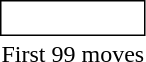<table style="display:inline; display:inline-table;">
<tr>
<td style="border: solid thin; padding: 2px;"><br></td>
</tr>
<tr>
<td style="text-align:center">First 99 moves</td>
</tr>
</table>
